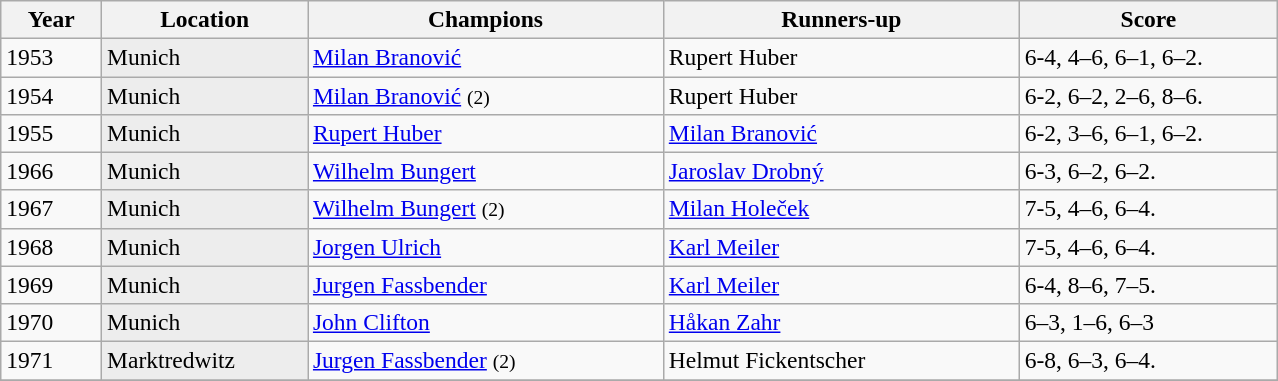<table class="wikitable" style="font-size:98%;">
<tr>
<th style="width:60px;">Year</th>
<th style="width:130px;">Location</th>
<th style="width:230px;">Champions</th>
<th style="width:230px;">Runners-up</th>
<th style="width:165px;">Score</th>
</tr>
<tr>
<td>1953</td>
<td style="background:#ededed">Munich</td>
<td> <a href='#'>Milan Branović</a></td>
<td> Rupert Huber</td>
<td>6-4, 4–6, 6–1, 6–2.</td>
</tr>
<tr>
<td>1954</td>
<td style="background:#ededed">Munich</td>
<td> <a href='#'>Milan Branović</a> <small>(2)</small></td>
<td> Rupert Huber</td>
<td>6-2, 6–2, 2–6, 8–6.</td>
</tr>
<tr>
<td>1955</td>
<td style="background:#ededed">Munich</td>
<td> <a href='#'>Rupert Huber</a></td>
<td> <a href='#'>Milan Branović</a></td>
<td>6-2, 3–6, 6–1, 6–2.</td>
</tr>
<tr>
<td>1966</td>
<td style="background:#ededed">Munich</td>
<td> <a href='#'>Wilhelm Bungert</a></td>
<td> <a href='#'>Jaroslav Drobný</a></td>
<td>6-3, 6–2, 6–2.</td>
</tr>
<tr>
<td>1967</td>
<td style="background:#ededed">Munich</td>
<td> <a href='#'>Wilhelm Bungert</a> <small>(2)</small></td>
<td> <a href='#'>Milan Holeček</a></td>
<td>7-5, 4–6, 6–4.</td>
</tr>
<tr>
<td>1968</td>
<td style="background:#ededed">Munich</td>
<td>  <a href='#'>Jorgen Ulrich</a></td>
<td> <a href='#'>Karl Meiler</a></td>
<td>7-5, 4–6, 6–4.</td>
</tr>
<tr>
<td>1969</td>
<td style="background:#ededed">Munich</td>
<td> <a href='#'>Jurgen Fassbender</a></td>
<td> <a href='#'>Karl Meiler</a></td>
<td>6-4, 8–6, 7–5.</td>
</tr>
<tr>
<td>1970</td>
<td style="background:#ededed">Munich</td>
<td> <a href='#'>John Clifton</a></td>
<td> <a href='#'>Håkan Zahr</a></td>
<td>6–3, 1–6, 6–3</td>
</tr>
<tr>
<td>1971</td>
<td style="background:#ededed">Marktredwitz</td>
<td> <a href='#'>Jurgen Fassbender</a> <small>(2)</small></td>
<td> Helmut Fickentscher</td>
<td>6-8, 6–3, 6–4.</td>
</tr>
<tr>
</tr>
</table>
